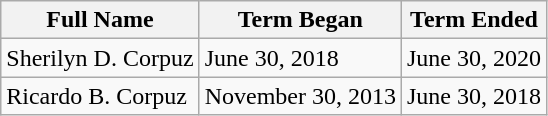<table class=wikitable>
<tr>
<th>Full Name</th>
<th>Term Began</th>
<th>Term Ended</th>
</tr>
<tr>
<td>Sherilyn D. Corpuz</td>
<td>June 30, 2018</td>
<td>June 30, 2020</td>
</tr>
<tr>
<td>Ricardo B. Corpuz</td>
<td>November 30, 2013</td>
<td>June 30, 2018</td>
</tr>
</table>
